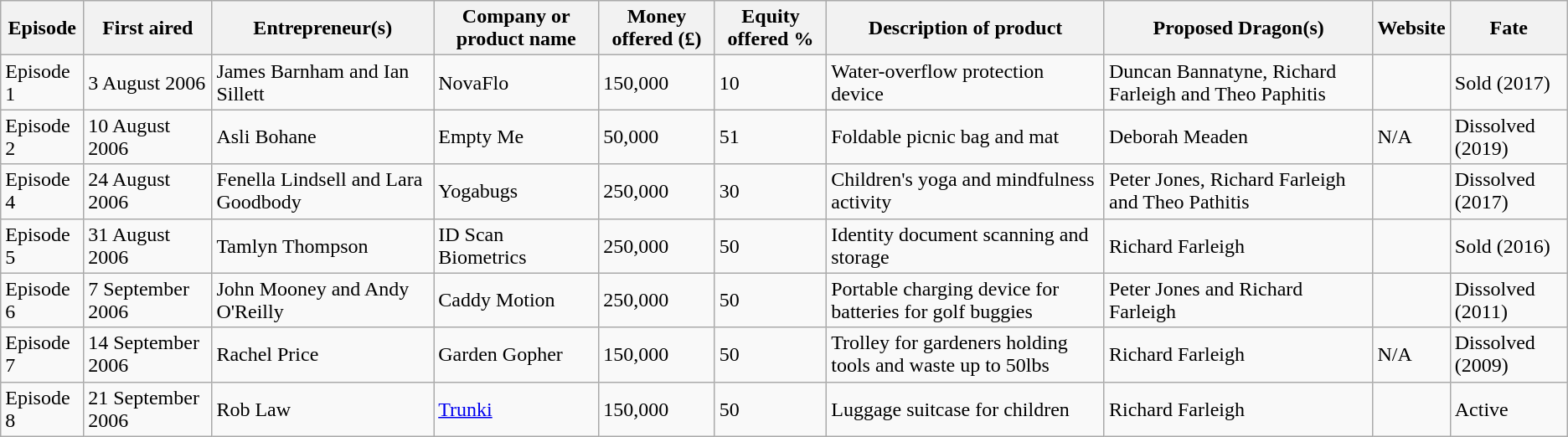<table class="wikitable sortable">
<tr>
<th>Episode</th>
<th>First aired</th>
<th>Entrepreneur(s)</th>
<th>Company or product name</th>
<th>Money offered (£)</th>
<th>Equity offered %</th>
<th>Description of product</th>
<th>Proposed Dragon(s)</th>
<th>Website</th>
<th>Fate</th>
</tr>
<tr>
<td>Episode 1</td>
<td>3 August 2006</td>
<td>James Barnham and Ian Sillett</td>
<td>NovaFlo</td>
<td>150,000</td>
<td>10</td>
<td>Water-overflow protection device</td>
<td>Duncan Bannatyne, Richard Farleigh and Theo Paphitis </td>
<td></td>
<td>Sold (2017) </td>
</tr>
<tr>
<td>Episode 2</td>
<td>10 August 2006</td>
<td>Asli Bohane</td>
<td>Empty Me</td>
<td>50,000</td>
<td>51</td>
<td>Foldable picnic bag and mat</td>
<td>Deborah Meaden </td>
<td>N/A</td>
<td>Dissolved (2019) </td>
</tr>
<tr>
<td>Episode 4</td>
<td>24 August 2006</td>
<td>Fenella Lindsell and Lara Goodbody</td>
<td>Yogabugs</td>
<td>250,000</td>
<td>30</td>
<td>Children's yoga and mindfulness activity</td>
<td>Peter Jones, Richard Farleigh and Theo Pathitis </td>
<td></td>
<td>Dissolved (2017) </td>
</tr>
<tr>
<td>Episode 5</td>
<td>31 August 2006</td>
<td>Tamlyn Thompson</td>
<td>ID Scan Biometrics</td>
<td>250,000</td>
<td>50</td>
<td>Identity document scanning and storage</td>
<td>Richard Farleigh </td>
<td></td>
<td>Sold (2016) </td>
</tr>
<tr>
<td>Episode 6</td>
<td>7 September 2006</td>
<td>John Mooney and Andy O'Reilly</td>
<td>Caddy Motion</td>
<td>250,000</td>
<td>50</td>
<td>Portable charging device for batteries for golf buggies</td>
<td>Peter Jones and Richard Farleigh </td>
<td></td>
<td>Dissolved (2011) </td>
</tr>
<tr>
<td>Episode 7</td>
<td>14 September 2006</td>
<td>Rachel Price</td>
<td>Garden Gopher</td>
<td>150,000</td>
<td>50</td>
<td>Trolley for gardeners holding tools and waste up to 50lbs</td>
<td>Richard Farleigh </td>
<td>N/A</td>
<td>Dissolved (2009) </td>
</tr>
<tr>
<td>Episode 8</td>
<td>21 September 2006</td>
<td>Rob Law</td>
<td><a href='#'>Trunki</a></td>
<td>150,000</td>
<td>50</td>
<td>Luggage suitcase for children</td>
<td>Richard Farleigh </td>
<td></td>
<td>Active </td>
</tr>
</table>
